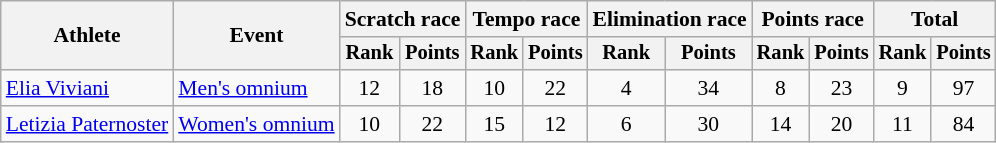<table class=wikitable style=font-size:90%;text-align:center>
<tr>
<th rowspan=2>Athlete</th>
<th rowspan=2>Event</th>
<th colspan=2>Scratch race</th>
<th colspan=2>Tempo race</th>
<th colspan=2>Elimination race</th>
<th colspan=2>Points race</th>
<th colspan=2>Total</th>
</tr>
<tr style=font-size:95%>
<th>Rank</th>
<th>Points</th>
<th>Rank</th>
<th>Points</th>
<th>Rank</th>
<th>Points</th>
<th>Rank</th>
<th>Points</th>
<th>Rank</th>
<th>Points</th>
</tr>
<tr>
<td align=left><a href='#'>Elia Viviani</a></td>
<td align=left><a href='#'>Men's omnium</a></td>
<td>12</td>
<td>18</td>
<td>10</td>
<td>22</td>
<td>4</td>
<td>34</td>
<td>8</td>
<td>23</td>
<td>9</td>
<td>97</td>
</tr>
<tr>
<td align=left><a href='#'>Letizia Paternoster</a></td>
<td align=left><a href='#'>Women's omnium</a></td>
<td>10</td>
<td>22</td>
<td>15</td>
<td>12</td>
<td>6</td>
<td>30</td>
<td>14</td>
<td>20</td>
<td>11</td>
<td>84</td>
</tr>
</table>
